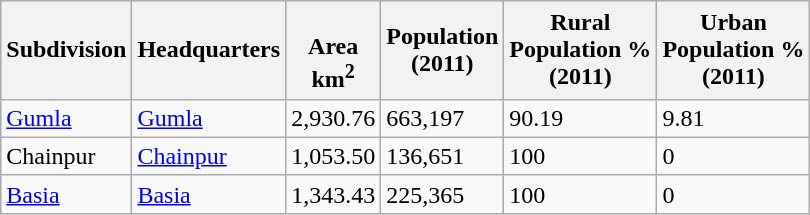<table class="wikitable sortable">
<tr>
<th>Subdivision</th>
<th>Headquarters</th>
<th><br>Area<br>km<sup>2</sup></th>
<th>Population<br>(2011)</th>
<th>Rural<br>Population %<br>(2011)</th>
<th>Urban<br> Population % <br>(2011)</th>
</tr>
<tr>
<td><a href='#'>Gumla</a></td>
<td><a href='#'>Gumla</a></td>
<td>2,930.76</td>
<td>663,197</td>
<td>90.19</td>
<td>9.81</td>
</tr>
<tr>
<td>Chainpur</td>
<td><a href='#'>Chainpur</a></td>
<td>1,053.50</td>
<td>136,651</td>
<td>100</td>
<td>0</td>
</tr>
<tr>
<td><a href='#'>Basia</a></td>
<td><a href='#'>Basia</a></td>
<td>1,343.43</td>
<td>225,365</td>
<td>100</td>
<td>0</td>
</tr>
</table>
